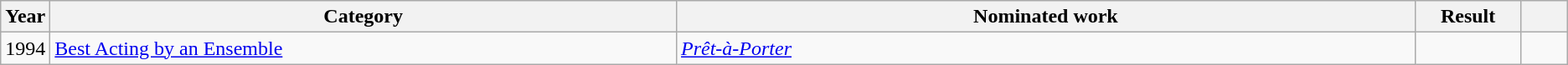<table class=wikitable>
<tr>
<th scope="col" style="width:1em;">Year</th>
<th scope="col" style="width:33em;">Category</th>
<th scope="col" style="width:39em;">Nominated work</th>
<th scope="col" style="width:5em;">Result</th>
<th scope="col" style="width:2em;"></th>
</tr>
<tr>
<td>1994</td>
<td><a href='#'>Best Acting by an Ensemble</a></td>
<td><em><a href='#'>Prêt-à-Porter</a></em></td>
<td></td>
<td style="text-align:center;"></td>
</tr>
</table>
